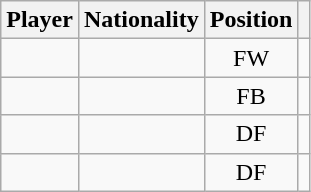<table class="wikitable" style="text-align:center">
<tr>
<th rowspan="1">Player</th>
<th rowspan="1">Nationality</th>
<th rowspan="1">Position</th>
<th rowspan="1"></th>
</tr>
<tr>
<td style="text-align:left;"></td>
<td style="text-align:left;"></td>
<td>FW</td>
<td></td>
</tr>
<tr>
<td style="text-align:left;"></td>
<td style="text-align:left;"></td>
<td>FB</td>
<td></td>
</tr>
<tr>
<td style="text-align:left;"></td>
<td style="text-align:left;"></td>
<td>DF</td>
<td></td>
</tr>
<tr>
<td style="text-align:left;"></td>
<td style="text-align:left;"></td>
<td>DF</td>
<td></td>
</tr>
</table>
